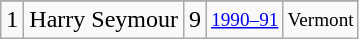<table class="wikitable">
<tr>
</tr>
<tr>
<td>1</td>
<td>Harry Seymour</td>
<td>9</td>
<td style="font-size:80%;"><a href='#'>1990–91</a></td>
<td style="font-size:80%;">Vermont</td>
</tr>
</table>
